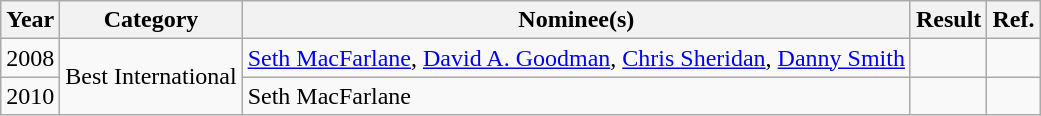<table class="wikitable">
<tr>
<th>Year</th>
<th>Category</th>
<th>Nominee(s)</th>
<th>Result</th>
<th>Ref.</th>
</tr>
<tr>
<td>2008</td>
<td rowspan="2">Best International</td>
<td><a href='#'>Seth MacFarlane</a>, <a href='#'>David A. Goodman</a>, <a href='#'>Chris Sheridan</a>, <a href='#'>Danny Smith</a></td>
<td></td>
<td></td>
</tr>
<tr>
<td>2010</td>
<td>Seth MacFarlane</td>
<td></td>
<td></td>
</tr>
</table>
